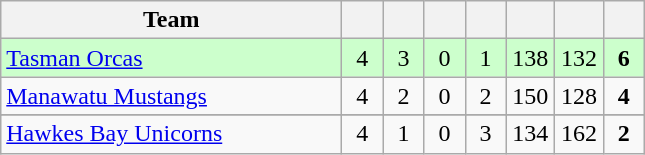<table class="wikitable" style="text-align:center">
<tr>
<th width="220">Team</th>
<th width="20"></th>
<th width="20"></th>
<th width="20"></th>
<th width="20"></th>
<th width="25"></th>
<th width="25"></th>
<th width="20"></th>
</tr>
<tr style="background: #ccffcc;">
<td style="text-align:left;"><a href='#'>Tasman Orcas</a></td>
<td>4</td>
<td>3</td>
<td>0</td>
<td>1</td>
<td>138</td>
<td>132</td>
<td><strong>6</strong></td>
</tr>
<tr>
<td style="text-align:left;"><a href='#'>Manawatu Mustangs</a></td>
<td>4</td>
<td>2</td>
<td>0</td>
<td>2</td>
<td>150</td>
<td>128</td>
<td><strong>4</strong></td>
</tr>
<tr>
</tr>
<tr style=>
<td style="text-align:left;"><a href='#'>Hawkes Bay Unicorns</a></td>
<td>4</td>
<td>1</td>
<td>0</td>
<td>3</td>
<td>134</td>
<td>162</td>
<td><strong>2</strong></td>
</tr>
</table>
